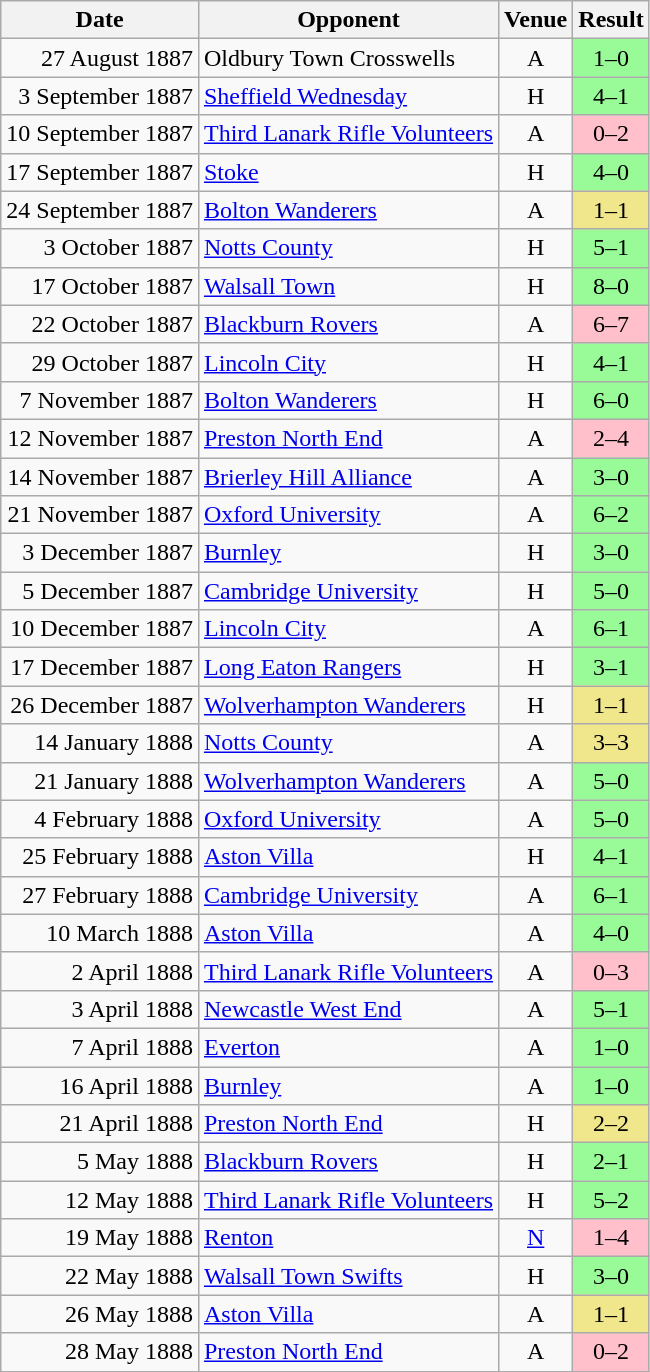<table class="wikitable">
<tr>
<th>Date</th>
<th>Opponent</th>
<th>Venue</th>
<th>Result</th>
</tr>
<tr>
<td align="right">27 August 1887</td>
<td>Oldbury Town Crosswells</td>
<td align="center">A</td>
<td align="center" bgcolor="PaleGreen">1–0</td>
</tr>
<tr>
<td align="right">3 September 1887</td>
<td><a href='#'>Sheffield Wednesday</a></td>
<td align="center">H</td>
<td align="center" bgcolor="PaleGreen">4–1</td>
</tr>
<tr>
<td align="right">10 September 1887</td>
<td><a href='#'>Third Lanark Rifle Volunteers</a></td>
<td align="center">A</td>
<td align="center" bgcolor="Pink">0–2</td>
</tr>
<tr>
<td align="right">17 September 1887</td>
<td><a href='#'>Stoke</a></td>
<td align="center">H</td>
<td align="center" bgcolor="PaleGreen">4–0</td>
</tr>
<tr>
<td align="right">24 September 1887</td>
<td><a href='#'>Bolton Wanderers</a></td>
<td align="center">A</td>
<td align="center" bgcolor="Khaki">1–1</td>
</tr>
<tr>
<td align="right">3 October 1887</td>
<td><a href='#'>Notts County</a></td>
<td align="center">H</td>
<td align="center" bgcolor="PaleGreen">5–1</td>
</tr>
<tr>
<td align="right">17 October 1887</td>
<td><a href='#'>Walsall Town</a></td>
<td align="center">H</td>
<td align="center" bgcolor="PaleGreen">8–0</td>
</tr>
<tr>
<td align="right">22 October 1887</td>
<td><a href='#'>Blackburn Rovers</a></td>
<td align="center">A</td>
<td align="center" bgcolor="Pink">6–7</td>
</tr>
<tr>
<td align="right">29 October 1887</td>
<td><a href='#'>Lincoln City</a></td>
<td align="center">H</td>
<td align="center" bgcolor="PaleGreen">4–1</td>
</tr>
<tr>
<td align="right">7 November 1887</td>
<td><a href='#'>Bolton Wanderers</a></td>
<td align="center">H</td>
<td align="center" bgcolor="PaleGreen">6–0</td>
</tr>
<tr>
<td align="right">12 November 1887</td>
<td><a href='#'>Preston North End</a></td>
<td align="center">A</td>
<td align="center" bgcolor="Pink">2–4</td>
</tr>
<tr>
<td align="right">14 November 1887</td>
<td><a href='#'>Brierley Hill Alliance</a></td>
<td align="center">A</td>
<td align="center" bgcolor="PaleGreen">3–0</td>
</tr>
<tr>
<td align="right">21 November 1887</td>
<td><a href='#'>Oxford University</a></td>
<td align="center">A</td>
<td align="center" bgcolor="PaleGreen">6–2</td>
</tr>
<tr>
<td align="right">3 December 1887</td>
<td><a href='#'>Burnley</a></td>
<td align="center">H</td>
<td align="center" bgcolor="PaleGreen">3–0</td>
</tr>
<tr>
<td align="right">5 December 1887</td>
<td><a href='#'>Cambridge University</a></td>
<td align="center">H</td>
<td align="center" bgcolor="PaleGreen">5–0</td>
</tr>
<tr>
<td align="right">10 December 1887</td>
<td><a href='#'>Lincoln City</a></td>
<td align="center">A</td>
<td align="center" bgcolor="PaleGreen">6–1</td>
</tr>
<tr>
<td align="right">17 December 1887</td>
<td><a href='#'>Long Eaton Rangers</a></td>
<td align="center">H</td>
<td align="center" bgcolor="PaleGreen">3–1</td>
</tr>
<tr>
<td align="right">26 December 1887</td>
<td><a href='#'>Wolverhampton Wanderers</a></td>
<td align="center">H</td>
<td align="center" bgcolor="Khaki">1–1</td>
</tr>
<tr>
<td align="right">14 January 1888</td>
<td><a href='#'>Notts County</a></td>
<td align="center">A</td>
<td align="center" bgcolor="Khaki">3–3</td>
</tr>
<tr>
<td align="right">21 January 1888</td>
<td><a href='#'>Wolverhampton Wanderers</a></td>
<td align="center">A</td>
<td align="center" bgcolor="PaleGreen">5–0</td>
</tr>
<tr>
<td align="right">4 February 1888</td>
<td><a href='#'>Oxford University</a></td>
<td align="center">A</td>
<td align="center" bgcolor="PaleGreen">5–0</td>
</tr>
<tr>
<td align="right">25 February 1888</td>
<td><a href='#'>Aston Villa</a></td>
<td align="center">H</td>
<td align="center" bgcolor="PaleGreen">4–1</td>
</tr>
<tr>
<td align="right">27 February 1888</td>
<td><a href='#'>Cambridge University</a></td>
<td align="center">A</td>
<td align="center" bgcolor="PaleGreen">6–1</td>
</tr>
<tr>
<td align="right">10 March 1888</td>
<td><a href='#'>Aston Villa</a></td>
<td align="center">A</td>
<td align="center" bgcolor="PaleGreen">4–0</td>
</tr>
<tr>
<td align="right">2 April 1888</td>
<td><a href='#'>Third Lanark Rifle Volunteers</a></td>
<td align="center">A</td>
<td align="center" bgcolor="Pink">0–3</td>
</tr>
<tr>
<td align="right">3 April 1888</td>
<td><a href='#'>Newcastle West End</a></td>
<td align="center">A</td>
<td align="center" bgcolor="PaleGreen">5–1</td>
</tr>
<tr>
<td align="right">7 April 1888</td>
<td><a href='#'>Everton</a></td>
<td align="center">A</td>
<td align="center" bgcolor="PaleGreen">1–0</td>
</tr>
<tr>
<td align="right">16 April 1888</td>
<td><a href='#'>Burnley</a></td>
<td align="center">A</td>
<td align="center" bgcolor="PaleGreen">1–0</td>
</tr>
<tr>
<td align="right">21 April 1888</td>
<td><a href='#'>Preston North End</a></td>
<td align="center">H</td>
<td align="center" bgcolor="Khaki">2–2</td>
</tr>
<tr>
<td align="right">5 May 1888</td>
<td><a href='#'>Blackburn Rovers</a></td>
<td align="center">H</td>
<td align="center" bgcolor="PaleGreen">2–1</td>
</tr>
<tr>
<td align="right">12 May 1888</td>
<td><a href='#'>Third Lanark Rifle Volunteers</a></td>
<td align="center">H</td>
<td align="center" bgcolor="PaleGreen">5–2</td>
</tr>
<tr>
<td align="right">19 May 1888</td>
<td><a href='#'>Renton</a></td>
<td align="center"><a href='#'>N</a></td>
<td align="center" bgcolor="Pink">1–4</td>
</tr>
<tr>
<td align="right">22 May 1888</td>
<td><a href='#'>Walsall Town Swifts</a></td>
<td align="center">H</td>
<td align="center" bgcolor="PaleGreen">3–0</td>
</tr>
<tr>
<td align="right">26 May 1888</td>
<td><a href='#'>Aston Villa</a></td>
<td align="center">A</td>
<td align="center" bgcolor="Khaki">1–1</td>
</tr>
<tr>
<td align="right">28 May 1888</td>
<td><a href='#'>Preston North End</a></td>
<td align="center">A</td>
<td align="center" bgcolor="Pink">0–2</td>
</tr>
<tr>
</tr>
</table>
